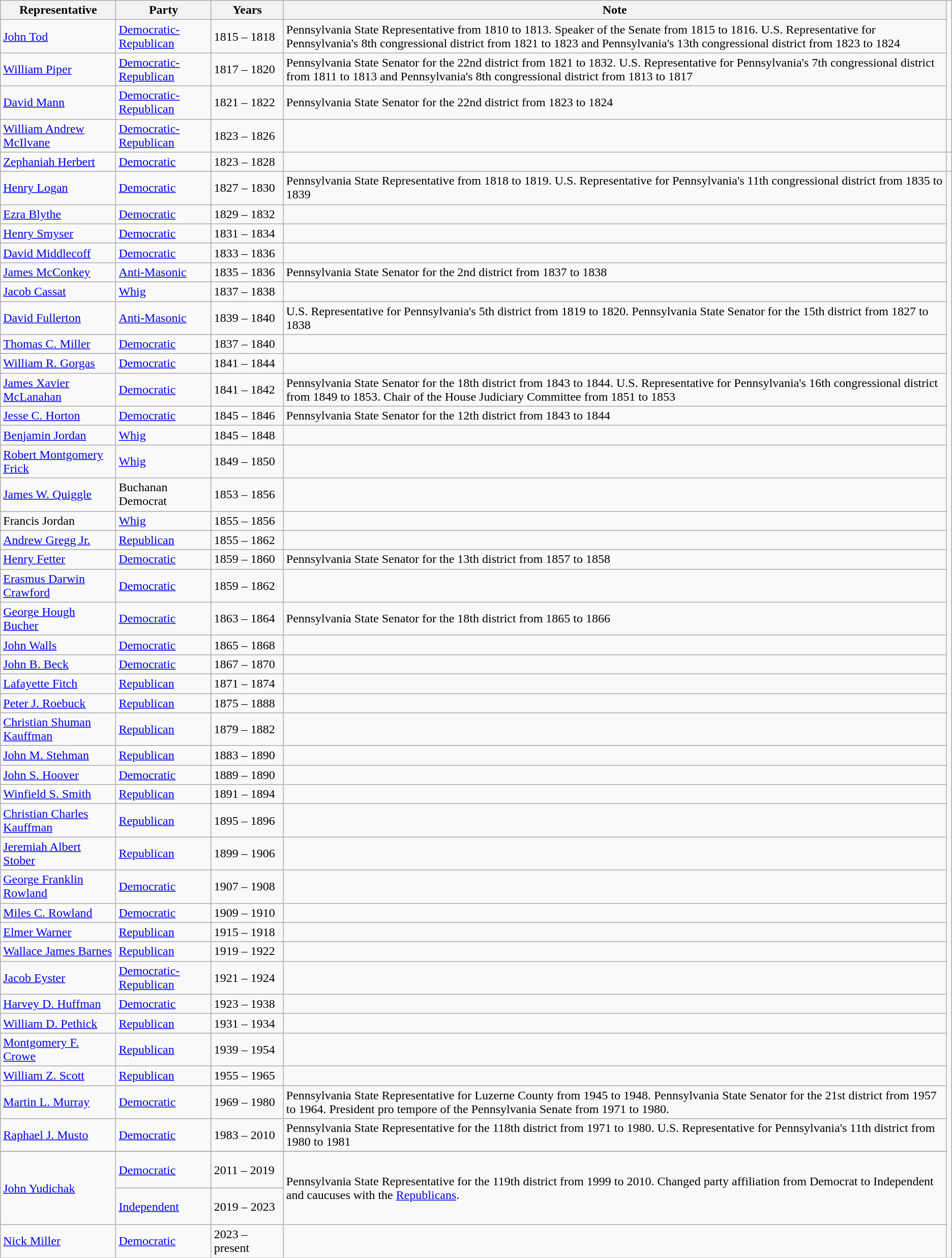<table class=wikitable>
<tr valign=bottom>
<th>Representative</th>
<th>Party</th>
<th>Years</th>
<th>Note</th>
</tr>
<tr>
<td><a href='#'>John Tod</a></td>
<td><a href='#'>Democratic-Republican</a></td>
<td>1815 – 1818</td>
<td>Pennsylvania State Representative from 1810 to 1813.  Speaker of the Senate from 1815 to 1816.  U.S. Representative for Pennsylvania's 8th congressional district from 1821 to 1823 and Pennsylvania's 13th congressional district from 1823 to 1824</td>
</tr>
<tr>
<td><a href='#'>William Piper</a></td>
<td><a href='#'>Democratic-Republican</a></td>
<td>1817 – 1820</td>
<td>Pennsylvania State Senator for the 22nd district from 1821 to 1832.  U.S. Representative for Pennsylvania's 7th congressional district from 1811 to 1813 and Pennsylvania's 8th congressional district from 1813 to 1817</td>
</tr>
<tr>
<td><a href='#'>David Mann</a></td>
<td><a href='#'>Democratic-Republican</a></td>
<td>1821 – 1822</td>
<td>Pennsylvania State Senator for the 22nd district from 1823 to 1824</td>
</tr>
<tr>
<td><a href='#'>William Andrew McIlvane</a></td>
<td><a href='#'>Democratic-Republican</a></td>
<td>1823 – 1826</td>
<td></td>
<td></td>
</tr>
<tr>
<td><a href='#'>Zephaniah Herbert</a></td>
<td><a href='#'>Democratic</a></td>
<td>1823 – 1828</td>
<td></td>
<td></td>
</tr>
<tr>
<td><a href='#'>Henry Logan</a></td>
<td><a href='#'>Democratic</a></td>
<td>1827 – 1830</td>
<td>Pennsylvania State Representative from 1818 to 1819.  U.S. Representative for Pennsylvania's 11th congressional district from 1835 to 1839</td>
</tr>
<tr>
<td><a href='#'>Ezra Blythe</a></td>
<td><a href='#'>Democratic</a></td>
<td>1829 – 1832</td>
<td></td>
</tr>
<tr>
<td><a href='#'>Henry Smyser</a></td>
<td><a href='#'>Democratic</a></td>
<td>1831 – 1834</td>
<td></td>
</tr>
<tr>
<td><a href='#'>David Middlecoff</a></td>
<td><a href='#'>Democratic</a></td>
<td>1833 – 1836</td>
<td></td>
</tr>
<tr>
<td><a href='#'>James McConkey</a></td>
<td><a href='#'>Anti-Masonic</a></td>
<td>1835 – 1836</td>
<td>Pennsylvania State Senator for the 2nd district from 1837 to 1838</td>
</tr>
<tr>
<td><a href='#'>Jacob Cassat</a></td>
<td><a href='#'>Whig</a></td>
<td>1837 – 1838</td>
<td></td>
</tr>
<tr>
<td><a href='#'>David Fullerton</a></td>
<td><a href='#'>Anti-Masonic</a></td>
<td>1839 – 1840</td>
<td>U.S. Representative for Pennsylvania's 5th district from 1819 to 1820.  Pennsylvania State Senator for the 15th district from 1827 to 1838</td>
</tr>
<tr>
<td><a href='#'>Thomas C. Miller</a></td>
<td><a href='#'>Democratic</a></td>
<td>1837 – 1840</td>
<td></td>
</tr>
<tr>
<td><a href='#'>William R. Gorgas</a></td>
<td><a href='#'>Democratic</a></td>
<td>1841 – 1844</td>
<td></td>
</tr>
<tr>
<td><a href='#'>James Xavier McLanahan</a></td>
<td><a href='#'>Democratic</a></td>
<td>1841 – 1842</td>
<td>Pennsylvania State Senator for the 18th district from 1843 to 1844.  U.S. Representative for Pennsylvania's 16th congressional district from 1849 to 1853.  Chair of the House Judiciary Committee from 1851 to 1853</td>
</tr>
<tr>
<td><a href='#'>Jesse C. Horton</a></td>
<td><a href='#'>Democratic</a></td>
<td>1845 – 1846</td>
<td>Pennsylvania State Senator for the 12th district from 1843 to 1844</td>
</tr>
<tr>
<td><a href='#'>Benjamin Jordan</a></td>
<td><a href='#'>Whig</a></td>
<td>1845 – 1848</td>
<td></td>
</tr>
<tr>
<td><a href='#'>Robert Montgomery Frick</a></td>
<td><a href='#'>Whig</a></td>
<td>1849 – 1850</td>
<td></td>
</tr>
<tr>
<td><a href='#'>James W. Quiggle</a></td>
<td>Buchanan Democrat</td>
<td>1853 – 1856</td>
<td></td>
</tr>
<tr>
<td>Francis Jordan</td>
<td><a href='#'>Whig</a></td>
<td>1855 – 1856</td>
<td></td>
</tr>
<tr>
<td><a href='#'>Andrew Gregg Jr.</a></td>
<td><a href='#'>Republican</a></td>
<td>1855 – 1862</td>
<td></td>
</tr>
<tr>
<td><a href='#'>Henry Fetter</a></td>
<td><a href='#'>Democratic</a></td>
<td>1859 – 1860</td>
<td>Pennsylvania State Senator for the 13th district from 1857 to 1858</td>
</tr>
<tr>
<td><a href='#'>Erasmus Darwin Crawford</a></td>
<td><a href='#'>Democratic</a></td>
<td>1859 – 1862</td>
<td></td>
</tr>
<tr>
<td><a href='#'>George Hough Bucher</a></td>
<td><a href='#'>Democratic</a></td>
<td>1863 – 1864</td>
<td>Pennsylvania State Senator for the 18th district from 1865 to 1866</td>
</tr>
<tr>
<td><a href='#'>John Walls</a></td>
<td><a href='#'>Democratic</a></td>
<td>1865 – 1868</td>
<td></td>
</tr>
<tr>
<td><a href='#'>John B. Beck</a></td>
<td><a href='#'>Democratic</a></td>
<td>1867 – 1870</td>
<td></td>
</tr>
<tr>
<td><a href='#'>Lafayette Fitch</a></td>
<td><a href='#'>Republican</a></td>
<td>1871 – 1874</td>
<td></td>
</tr>
<tr>
<td><a href='#'>Peter J. Roebuck</a></td>
<td><a href='#'>Republican</a></td>
<td>1875 – 1888</td>
<td></td>
</tr>
<tr>
<td><a href='#'>Christian Shuman Kauffman</a></td>
<td><a href='#'>Republican</a></td>
<td>1879 – 1882</td>
<td></td>
</tr>
<tr>
<td><a href='#'>John M. Stehman</a></td>
<td><a href='#'>Republican</a></td>
<td>1883 – 1890</td>
<td></td>
</tr>
<tr>
<td><a href='#'>John S. Hoover</a></td>
<td><a href='#'>Democratic</a></td>
<td>1889 – 1890</td>
<td></td>
</tr>
<tr>
<td><a href='#'>Winfield S. Smith</a></td>
<td><a href='#'>Republican</a></td>
<td>1891 – 1894</td>
<td></td>
</tr>
<tr>
<td><a href='#'>Christian Charles Kauffman</a></td>
<td><a href='#'>Republican</a></td>
<td>1895 – 1896</td>
<td></td>
</tr>
<tr>
<td><a href='#'>Jeremiah Albert Stober</a></td>
<td><a href='#'>Republican</a></td>
<td>1899 – 1906</td>
<td></td>
</tr>
<tr>
<td><a href='#'>George Franklin Rowland</a></td>
<td><a href='#'>Democratic</a></td>
<td>1907 – 1908</td>
<td></td>
</tr>
<tr>
<td><a href='#'>Miles C. Rowland</a></td>
<td><a href='#'>Democratic</a></td>
<td>1909 – 1910</td>
<td></td>
</tr>
<tr>
<td><a href='#'>Elmer Warner</a></td>
<td><a href='#'>Republican</a></td>
<td>1915 – 1918</td>
<td></td>
</tr>
<tr>
<td><a href='#'>Wallace James Barnes</a></td>
<td><a href='#'>Republican</a></td>
<td>1919 – 1922</td>
<td></td>
</tr>
<tr>
<td><a href='#'>Jacob Eyster</a></td>
<td><a href='#'>Democratic-Republican</a></td>
<td>1921 – 1924</td>
<td></td>
</tr>
<tr>
<td><a href='#'>Harvey D. Huffman</a></td>
<td><a href='#'>Democratic</a></td>
<td>1923 – 1938</td>
<td></td>
</tr>
<tr>
<td><a href='#'>William D. Pethick</a></td>
<td><a href='#'>Republican</a></td>
<td>1931 – 1934</td>
<td></td>
</tr>
<tr>
<td><a href='#'>Montgomery F. Crowe</a></td>
<td><a href='#'>Republican</a></td>
<td>1939 – 1954</td>
<td></td>
</tr>
<tr>
<td><a href='#'>William Z. Scott</a></td>
<td><a href='#'>Republican</a></td>
<td>1955 – 1965</td>
<td></td>
</tr>
<tr>
<td><a href='#'>Martin L. Murray</a></td>
<td><a href='#'>Democratic</a></td>
<td>1969 – 1980</td>
<td>Pennsylvania State Representative for Luzerne County from 1945 to 1948.  Pennsylvania State Senator for the 21st district from 1957 to 1964.  President pro tempore of the Pennsylvania Senate from 1971 to 1980.</td>
</tr>
<tr>
<td><a href='#'>Raphael J. Musto</a></td>
<td><a href='#'>Democratic</a></td>
<td>1983 – 2010</td>
<td>Pennsylvania State Representative for the 118th district from 1971 to 1980.  U.S. Representative for Pennsylvania's 11th district from 1980 to 1981</td>
</tr>
<tr>
</tr>
<tr style="height:3em">
<td rowspan=2 align=left><a href='#'>John Yudichak</a></td>
<td><a href='#'>Democratic</a></td>
<td nowrap>2011 – 2019</td>
<td rowspan=2>Pennsylvania State Representative for the 119th district from 1999 to 2010. Changed party affiliation from Democrat to Independent and caucuses with the <a href='#'>Republicans</a>.</td>
</tr>
<tr style="height:3em">
<td><a href='#'>Independent</a></td>
<td nowrap>2019 – 2023</td>
</tr>
<tr>
<td><a href='#'>Nick Miller</a></td>
<td><a href='#'>Democratic</a></td>
<td>2023 – present</td>
<td></td>
</tr>
</table>
